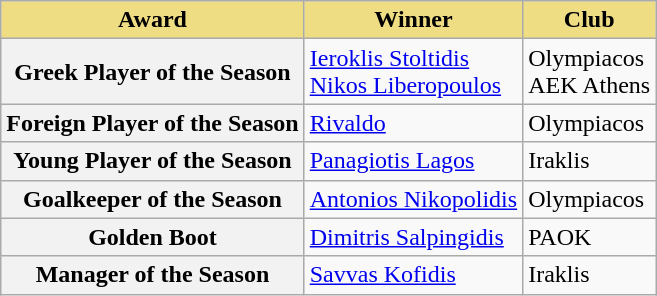<table class="wikitable">
<tr>
<th style="background-color: #eedd82">Award</th>
<th style="background-color: #eedd82">Winner</th>
<th style="background-color: #eedd82">Club</th>
</tr>
<tr>
<th>Greek Player of the Season</th>
<td> <a href='#'>Ieroklis Stoltidis</a><br> <a href='#'>Nikos Liberopoulos</a></td>
<td>Olympiacos<br>AEK Athens</td>
</tr>
<tr>
<th>Foreign Player of the Season</th>
<td> <a href='#'>Rivaldo</a></td>
<td>Olympiacos</td>
</tr>
<tr>
<th>Young Player of the Season</th>
<td> <a href='#'>Panagiotis Lagos</a></td>
<td>Iraklis</td>
</tr>
<tr>
<th>Goalkeeper of the Season</th>
<td> <a href='#'>Antonios Nikopolidis</a></td>
<td>Olympiacos</td>
</tr>
<tr>
<th>Golden Boot</th>
<td> <a href='#'>Dimitris Salpingidis</a></td>
<td>PAOK</td>
</tr>
<tr>
<th>Manager of the Season</th>
<td> <a href='#'>Savvas Kofidis</a></td>
<td>Iraklis</td>
</tr>
</table>
